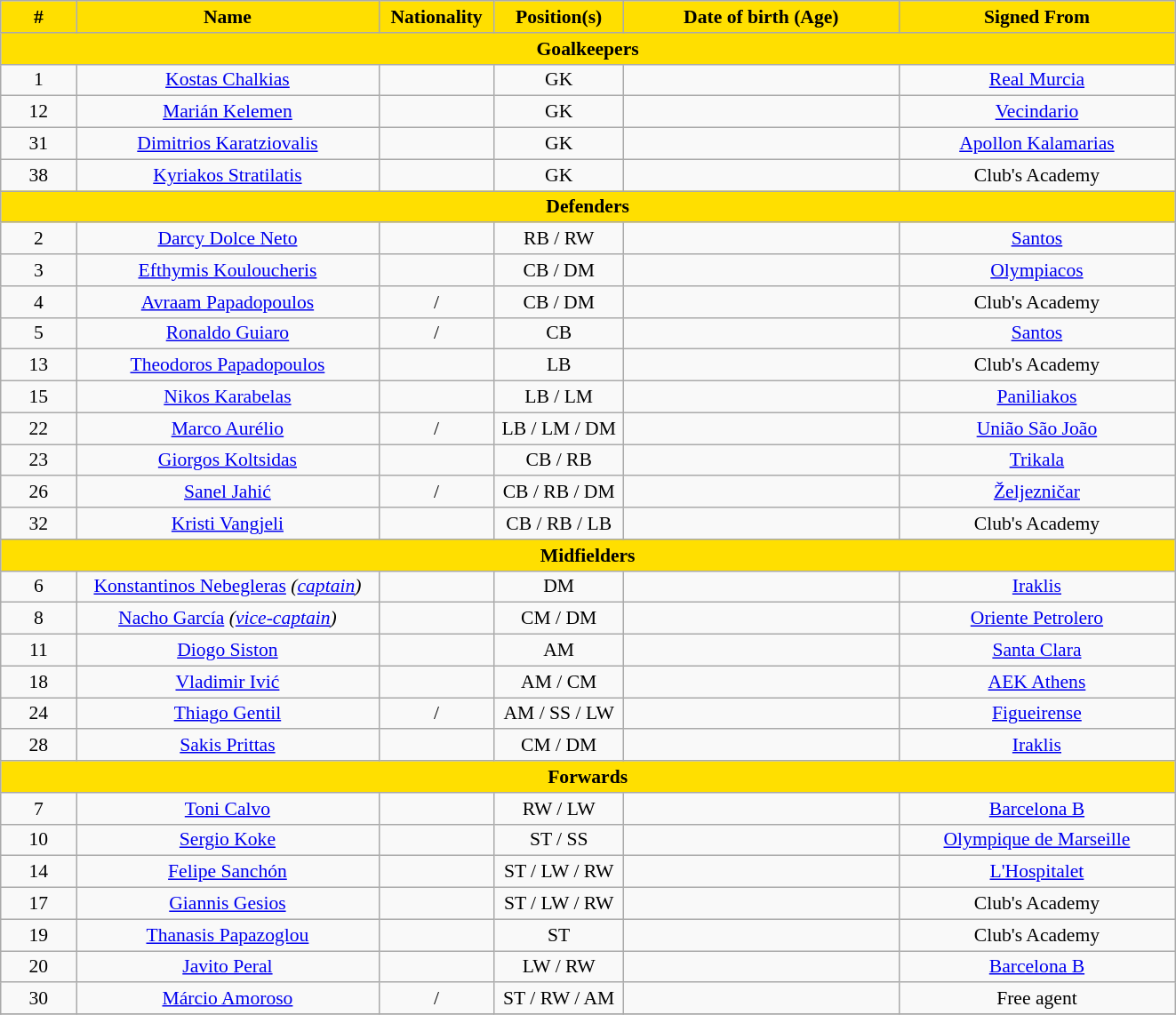<table class="wikitable" style="text-align:center; font-size:90%;">
<tr>
<th style="background:#FFDF00; color:black; text-align:center;"; width=50>#</th>
<th style="background:#FFDF00; color:black; text-align:center;"; width=220>Name</th>
<th style="background:#FFDF00; color:black; text-align:center;"; width=80>Nationality</th>
<th style="background:#FFDF00; color:black; text-align:center;"; width=90>Position(s)</th>
<th style="background:#FFDF00; color:black; text-align:center;"; width=200>Date of birth (Age)</th>
<th style="background:#FFDF00; color:black; text-align:center;"; width=200>Signed From</th>
</tr>
<tr>
<th colspan="6" style="background:#FFDF00; color:black; text-align:center"><strong>Goalkeepers</strong></th>
</tr>
<tr>
<td>1</td>
<td><a href='#'>Kostas Chalkias</a></td>
<td></td>
<td>GK</td>
<td></td>
<td> <a href='#'>Real Murcia</a></td>
</tr>
<tr>
<td>12</td>
<td><a href='#'>Marián Kelemen</a></td>
<td></td>
<td>GK</td>
<td></td>
<td> <a href='#'>Vecindario</a></td>
</tr>
<tr>
<td>31</td>
<td><a href='#'>Dimitrios Karatziovalis</a></td>
<td></td>
<td>GK</td>
<td></td>
<td> <a href='#'>Apollon Kalamarias</a></td>
</tr>
<tr>
<td>38</td>
<td><a href='#'>Kyriakos Stratilatis</a></td>
<td></td>
<td>GK</td>
<td></td>
<td>Club's Academy</td>
</tr>
<tr>
<th colspan="6" style="background:#FFDF00; color:black; text-align:center"><strong>Defenders</strong></th>
</tr>
<tr>
<td>2</td>
<td><a href='#'>Darcy Dolce Neto</a></td>
<td></td>
<td>RB / RW</td>
<td></td>
<td> <a href='#'>Santos</a></td>
</tr>
<tr>
<td>3</td>
<td><a href='#'>Efthymis Kouloucheris</a></td>
<td></td>
<td>CB / DM</td>
<td></td>
<td> <a href='#'>Olympiacos</a></td>
</tr>
<tr>
<td>4</td>
<td><a href='#'>Avraam Papadopoulos</a></td>
<td> / </td>
<td>CB / DM</td>
<td></td>
<td>Club's Academy</td>
</tr>
<tr>
<td>5</td>
<td><a href='#'>Ronaldo Guiaro</a></td>
<td> / </td>
<td>CB</td>
<td></td>
<td> <a href='#'>Santos</a></td>
</tr>
<tr>
<td>13</td>
<td><a href='#'>Theodoros Papadopoulos</a></td>
<td></td>
<td>LB</td>
<td></td>
<td>Club's Academy</td>
</tr>
<tr>
<td>15</td>
<td><a href='#'>Nikos Karabelas</a></td>
<td></td>
<td>LB / LM</td>
<td></td>
<td> <a href='#'>Paniliakos</a></td>
</tr>
<tr>
<td>22</td>
<td><a href='#'>Marco Aurélio</a></td>
<td> / </td>
<td>LB / LM / DM</td>
<td></td>
<td> <a href='#'>União São João</a></td>
</tr>
<tr>
<td>23</td>
<td><a href='#'>Giorgos Koltsidas</a></td>
<td></td>
<td>CB / RB</td>
<td></td>
<td> <a href='#'>Trikala</a></td>
</tr>
<tr>
<td>26</td>
<td><a href='#'>Sanel Jahić</a></td>
<td> / </td>
<td>CB / RB / DM</td>
<td></td>
<td> <a href='#'>Željezničar</a></td>
</tr>
<tr>
<td>32</td>
<td><a href='#'>Kristi Vangjeli</a></td>
<td></td>
<td>CB / RB / LB</td>
<td></td>
<td>Club's Academy</td>
</tr>
<tr>
<th colspan="6" style="background:#FFDF00; color:black; text-align:center"><strong>Midfielders</strong></th>
</tr>
<tr>
<td>6</td>
<td><a href='#'>Konstantinos Nebegleras</a> <em>(<a href='#'>captain</a>)</em></td>
<td></td>
<td>DM</td>
<td></td>
<td> <a href='#'>Iraklis</a></td>
</tr>
<tr>
<td>8</td>
<td><a href='#'>Nacho García</a> <em>(<a href='#'>vice-captain</a>)</em></td>
<td></td>
<td>CM / DM</td>
<td></td>
<td> <a href='#'>Oriente Petrolero</a></td>
</tr>
<tr>
<td>11</td>
<td><a href='#'>Diogo Siston</a></td>
<td></td>
<td>AM</td>
<td></td>
<td> <a href='#'>Santa Clara</a></td>
</tr>
<tr>
<td>18</td>
<td><a href='#'>Vladimir Ivić</a></td>
<td></td>
<td>AM / CM</td>
<td></td>
<td> <a href='#'>AEK Athens</a></td>
</tr>
<tr>
<td>24</td>
<td><a href='#'>Thiago Gentil</a></td>
<td> / </td>
<td>AM / SS / LW</td>
<td></td>
<td> <a href='#'>Figueirense</a></td>
</tr>
<tr>
<td>28</td>
<td><a href='#'>Sakis Prittas</a></td>
<td></td>
<td>CM / DM</td>
<td></td>
<td> <a href='#'>Iraklis</a></td>
</tr>
<tr>
<th colspan="6" style="background:#FFDF00; color:black; text-align:center"><strong>Forwards</strong></th>
</tr>
<tr>
<td>7</td>
<td><a href='#'>Toni Calvo</a></td>
<td></td>
<td>RW / LW</td>
<td></td>
<td> <a href='#'>Barcelona B</a></td>
</tr>
<tr>
<td>10</td>
<td><a href='#'>Sergio Koke</a></td>
<td></td>
<td>ST / SS</td>
<td></td>
<td> <a href='#'>Olympique de Marseille</a></td>
</tr>
<tr>
<td>14</td>
<td><a href='#'>Felipe Sanchón</a></td>
<td></td>
<td>ST / LW / RW</td>
<td></td>
<td> <a href='#'>L'Hospitalet</a></td>
</tr>
<tr>
<td>17</td>
<td><a href='#'>Giannis Gesios</a></td>
<td></td>
<td>ST / LW / RW</td>
<td></td>
<td>Club's Academy</td>
</tr>
<tr>
<td>19</td>
<td><a href='#'>Thanasis Papazoglou</a></td>
<td></td>
<td>ST</td>
<td></td>
<td>Club's Academy</td>
</tr>
<tr>
<td>20</td>
<td><a href='#'>Javito Peral</a></td>
<td></td>
<td>LW / RW</td>
<td></td>
<td> <a href='#'>Barcelona B</a></td>
</tr>
<tr>
<td>30</td>
<td><a href='#'>Márcio Amoroso</a></td>
<td> / </td>
<td>ST / RW / AM</td>
<td></td>
<td>Free agent</td>
</tr>
<tr>
</tr>
</table>
